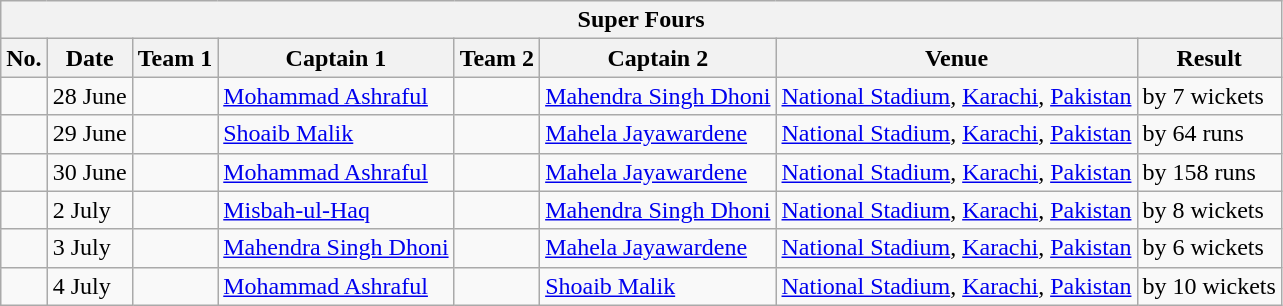<table class="wikitable">
<tr>
<th colspan="8">Super Fours</th>
</tr>
<tr>
<th>No.</th>
<th>Date</th>
<th>Team 1</th>
<th>Captain 1</th>
<th>Team 2</th>
<th>Captain 2</th>
<th>Venue</th>
<th>Result</th>
</tr>
<tr>
<td></td>
<td>28 June</td>
<td></td>
<td><a href='#'>Mohammad Ashraful</a></td>
<td></td>
<td><a href='#'>Mahendra Singh Dhoni</a></td>
<td><a href='#'>National Stadium</a>, <a href='#'>Karachi</a>, <a href='#'>Pakistan</a></td>
<td> by 7 wickets</td>
</tr>
<tr>
<td></td>
<td>29 June</td>
<td></td>
<td><a href='#'>Shoaib Malik</a></td>
<td></td>
<td><a href='#'>Mahela Jayawardene</a></td>
<td><a href='#'>National Stadium</a>, <a href='#'>Karachi</a>, <a href='#'>Pakistan</a></td>
<td> by 64 runs</td>
</tr>
<tr>
<td></td>
<td>30 June</td>
<td></td>
<td><a href='#'>Mohammad Ashraful</a></td>
<td></td>
<td><a href='#'>Mahela Jayawardene</a></td>
<td><a href='#'>National Stadium</a>, <a href='#'>Karachi</a>, <a href='#'>Pakistan</a></td>
<td> by 158 runs</td>
</tr>
<tr>
<td></td>
<td>2 July</td>
<td></td>
<td><a href='#'>Misbah-ul-Haq</a></td>
<td></td>
<td><a href='#'>Mahendra Singh Dhoni</a></td>
<td><a href='#'>National Stadium</a>, <a href='#'>Karachi</a>, <a href='#'>Pakistan</a></td>
<td> by 8 wickets</td>
</tr>
<tr>
<td></td>
<td>3 July</td>
<td></td>
<td><a href='#'>Mahendra Singh Dhoni</a></td>
<td></td>
<td><a href='#'>Mahela Jayawardene</a></td>
<td><a href='#'>National Stadium</a>, <a href='#'>Karachi</a>, <a href='#'>Pakistan</a></td>
<td> by 6 wickets</td>
</tr>
<tr>
<td></td>
<td>4 July</td>
<td></td>
<td><a href='#'>Mohammad Ashraful</a></td>
<td></td>
<td><a href='#'>Shoaib Malik</a></td>
<td><a href='#'>National Stadium</a>, <a href='#'>Karachi</a>, <a href='#'>Pakistan</a></td>
<td> by 10 wickets</td>
</tr>
</table>
